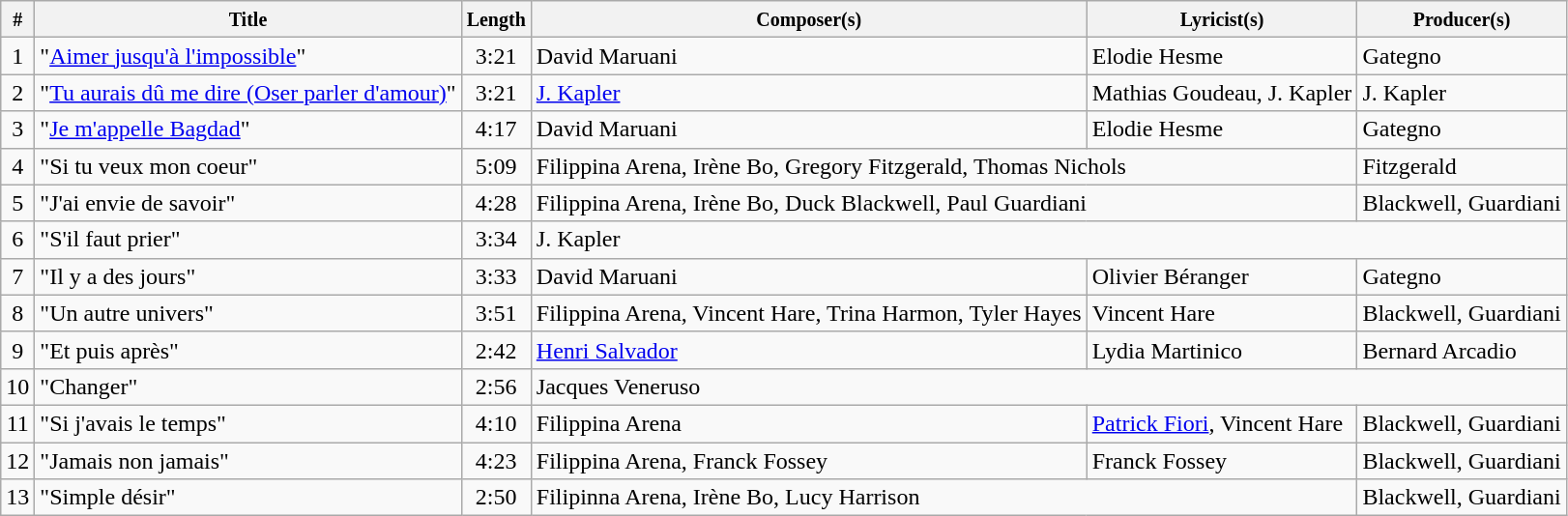<table class="wikitable">
<tr>
<th><small>#</small></th>
<th><small>Title</small></th>
<th><small>Length</small></th>
<th><small>Composer(s)</small></th>
<th><small>Lyricist(s)</small></th>
<th><small>Producer(s)</small></th>
</tr>
<tr>
<td align="center">1</td>
<td>"<a href='#'>Aimer jusqu'à l'impossible</a>"</td>
<td align="center">3:21</td>
<td>David Maruani</td>
<td>Elodie Hesme</td>
<td>Gategno</td>
</tr>
<tr>
<td align="center">2</td>
<td>"<a href='#'>Tu aurais dû me dire (Oser parler d'amour)</a>"</td>
<td align="center">3:21</td>
<td><a href='#'>J. Kapler</a></td>
<td>Mathias Goudeau, J. Kapler</td>
<td>J. Kapler</td>
</tr>
<tr>
<td align="center">3</td>
<td>"<a href='#'>Je m'appelle Bagdad</a>"</td>
<td align="center">4:17</td>
<td>David Maruani</td>
<td>Elodie Hesme</td>
<td>Gategno</td>
</tr>
<tr>
<td align="center">4</td>
<td>"Si tu veux mon coeur"</td>
<td align="center">5:09</td>
<td colspan="2">Filippina Arena, Irène Bo, Gregory Fitzgerald, Thomas Nichols</td>
<td>Fitzgerald</td>
</tr>
<tr>
<td align="center">5</td>
<td>"J'ai envie de savoir"</td>
<td align="center">4:28</td>
<td colspan="2">Filippina Arena, Irène Bo, Duck Blackwell, Paul Guardiani</td>
<td>Blackwell, Guardiani</td>
</tr>
<tr>
<td align="center">6</td>
<td>"S'il faut prier"</td>
<td align="center">3:34</td>
<td colspan="3">J. Kapler</td>
</tr>
<tr>
<td align="center">7</td>
<td>"Il y a des jours"</td>
<td align="center">3:33</td>
<td>David Maruani</td>
<td>Olivier Béranger</td>
<td>Gategno</td>
</tr>
<tr>
<td align="center">8</td>
<td>"Un autre univers"</td>
<td align="center">3:51</td>
<td>Filippina Arena, Vincent Hare, Trina Harmon, Tyler Hayes</td>
<td>Vincent Hare</td>
<td>Blackwell, Guardiani</td>
</tr>
<tr>
<td align="center">9</td>
<td>"Et puis après"</td>
<td align="center">2:42</td>
<td><a href='#'>Henri Salvador</a></td>
<td>Lydia Martinico</td>
<td>Bernard Arcadio</td>
</tr>
<tr>
<td align="center">10</td>
<td>"Changer"</td>
<td align="center">2:56</td>
<td colspan="3">Jacques Veneruso</td>
</tr>
<tr>
<td align="center">11</td>
<td>"Si j'avais le temps"</td>
<td align="center">4:10</td>
<td>Filippina Arena</td>
<td><a href='#'>Patrick Fiori</a>, Vincent Hare</td>
<td>Blackwell, Guardiani</td>
</tr>
<tr>
<td align="center">12</td>
<td>"Jamais non jamais"</td>
<td align="center">4:23</td>
<td>Filippina Arena, Franck Fossey</td>
<td>Franck Fossey</td>
<td>Blackwell, Guardiani</td>
</tr>
<tr>
<td align="center">13</td>
<td>"Simple désir"</td>
<td align="center">2:50</td>
<td colspan="2">Filipinna Arena, Irène Bo, Lucy Harrison</td>
<td>Blackwell, Guardiani</td>
</tr>
</table>
